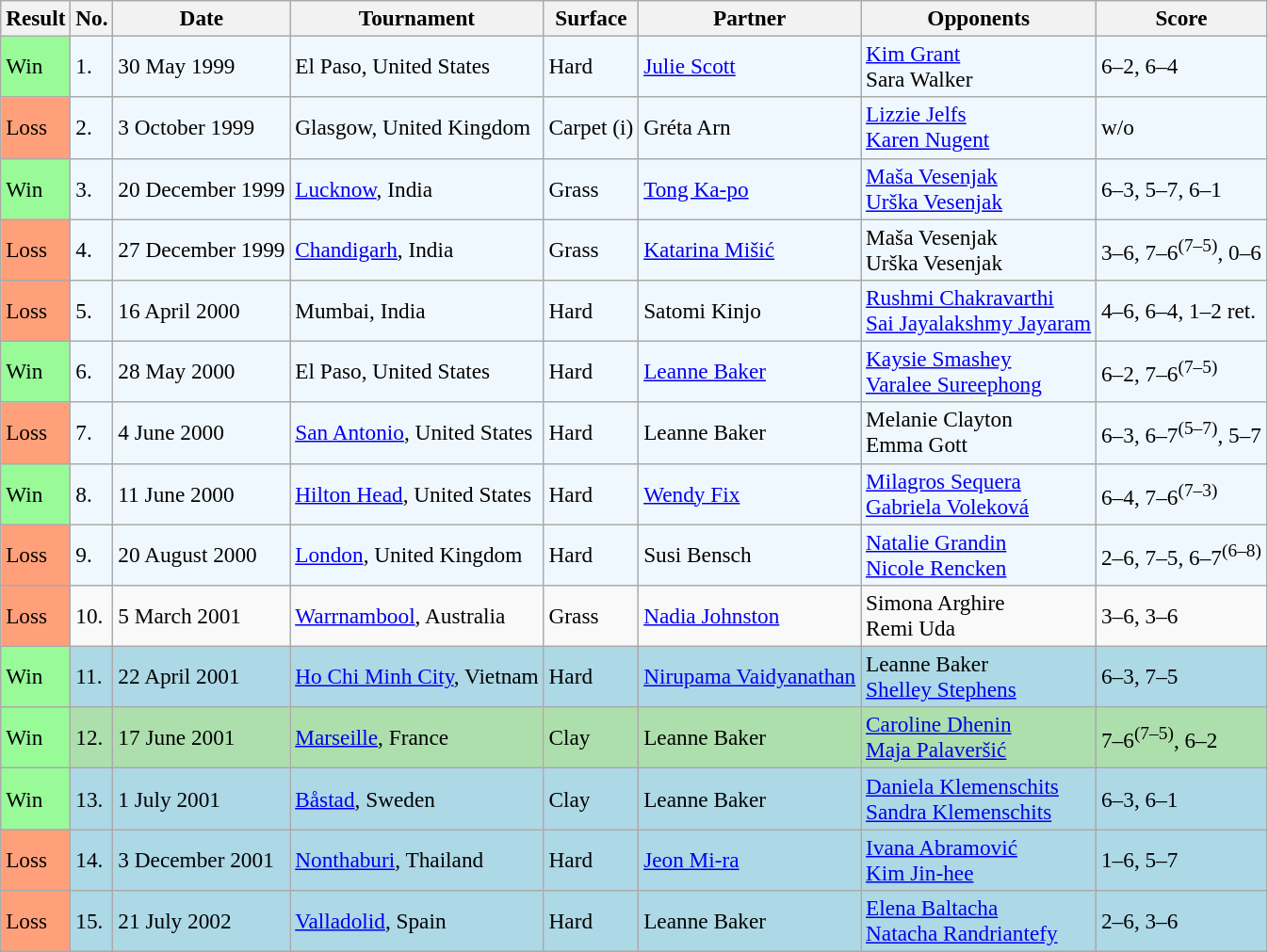<table class="sortable wikitable" style="font-size:97%;">
<tr>
<th>Result</th>
<th>No.</th>
<th>Date</th>
<th>Tournament</th>
<th>Surface</th>
<th>Partner</th>
<th>Opponents</th>
<th class="unsortable">Score</th>
</tr>
<tr bgcolor="#f0f8ff">
<td style="background:#98fb98;">Win</td>
<td>1.</td>
<td>30 May 1999</td>
<td>El Paso, United States</td>
<td>Hard</td>
<td> <a href='#'>Julie Scott</a></td>
<td> <a href='#'>Kim Grant</a> <br>  Sara Walker</td>
<td>6–2, 6–4</td>
</tr>
<tr bgcolor="#f0f8ff">
<td style="background:#ffa07a;">Loss</td>
<td>2.</td>
<td>3 October 1999</td>
<td>Glasgow, United Kingdom</td>
<td>Carpet (i)</td>
<td> Gréta Arn</td>
<td> <a href='#'>Lizzie Jelfs</a> <br>  <a href='#'>Karen Nugent</a></td>
<td>w/o</td>
</tr>
<tr bgcolor="#f0f8ff">
<td style="background:#98fb98;">Win</td>
<td>3.</td>
<td>20 December 1999</td>
<td><a href='#'>Lucknow</a>, India</td>
<td>Grass</td>
<td> <a href='#'>Tong Ka-po</a></td>
<td> <a href='#'>Maša Vesenjak</a> <br>  <a href='#'>Urška Vesenjak</a></td>
<td>6–3, 5–7, 6–1</td>
</tr>
<tr bgcolor="#f0f8ff">
<td style="background:#ffa07a;">Loss</td>
<td>4.</td>
<td>27 December 1999</td>
<td><a href='#'>Chandigarh</a>, India</td>
<td>Grass</td>
<td> <a href='#'>Katarina Mišić</a></td>
<td> Maša Vesenjak <br>  Urška Vesenjak</td>
<td>3–6, 7–6<sup>(7–5)</sup>, 0–6</td>
</tr>
<tr bgcolor="#f0f8ff">
<td style="background:#ffa07a;">Loss</td>
<td>5.</td>
<td>16 April 2000</td>
<td>Mumbai, India</td>
<td>Hard</td>
<td> Satomi Kinjo</td>
<td> <a href='#'>Rushmi Chakravarthi</a> <br>  <a href='#'>Sai Jayalakshmy Jayaram</a></td>
<td>4–6, 6–4, 1–2 ret.</td>
</tr>
<tr bgcolor="#f0f8ff">
<td style="background:#98fb98;">Win</td>
<td>6.</td>
<td>28 May 2000</td>
<td>El Paso, United States</td>
<td>Hard</td>
<td> <a href='#'>Leanne Baker</a></td>
<td> <a href='#'>Kaysie Smashey</a> <br>  <a href='#'>Varalee Sureephong</a></td>
<td>6–2, 7–6<sup>(7–5)</sup></td>
</tr>
<tr bgcolor="#f0f8ff">
<td style="background:#ffa07a;">Loss</td>
<td>7.</td>
<td>4 June 2000</td>
<td><a href='#'>San Antonio</a>, United States</td>
<td>Hard</td>
<td> Leanne Baker</td>
<td> Melanie Clayton <br>  Emma Gott</td>
<td>6–3, 6–7<sup>(5–7)</sup>, 5–7</td>
</tr>
<tr bgcolor="#f0f8ff">
<td style="background:#98fb98;">Win</td>
<td>8.</td>
<td>11 June 2000</td>
<td><a href='#'>Hilton Head</a>, United States</td>
<td>Hard</td>
<td> <a href='#'>Wendy Fix</a></td>
<td> <a href='#'>Milagros Sequera</a> <br>  <a href='#'>Gabriela Voleková</a></td>
<td>6–4, 7–6<sup>(7–3)</sup></td>
</tr>
<tr bgcolor="#f0f8ff">
<td style="background:#ffa07a;">Loss</td>
<td>9.</td>
<td>20 August 2000</td>
<td><a href='#'>London</a>, United Kingdom</td>
<td>Hard</td>
<td> Susi Bensch</td>
<td> <a href='#'>Natalie Grandin</a> <br>  <a href='#'>Nicole Rencken</a></td>
<td>2–6, 7–5, 6–7<sup>(6–8)</sup></td>
</tr>
<tr>
<td style="background:#ffa07a;">Loss</td>
<td>10.</td>
<td>5 March 2001</td>
<td><a href='#'>Warrnambool</a>, Australia</td>
<td>Grass</td>
<td> <a href='#'>Nadia Johnston</a></td>
<td> Simona Arghire <br>  Remi Uda</td>
<td>3–6, 3–6</td>
</tr>
<tr bgcolor="lightblue">
<td style="background:#98fb98;">Win</td>
<td>11.</td>
<td>22 April 2001</td>
<td><a href='#'>Ho Chi Minh City</a>, Vietnam</td>
<td>Hard</td>
<td> <a href='#'>Nirupama Vaidyanathan</a></td>
<td> Leanne Baker <br>  <a href='#'>Shelley Stephens</a></td>
<td>6–3, 7–5</td>
</tr>
<tr bgcolor="#ADDFAD">
<td style="background:#98fb98;">Win</td>
<td>12.</td>
<td>17 June 2001</td>
<td><a href='#'>Marseille</a>, France</td>
<td>Clay</td>
<td> Leanne Baker</td>
<td> <a href='#'>Caroline Dhenin</a> <br>  <a href='#'>Maja Palaveršić</a></td>
<td>7–6<sup>(7–5)</sup>, 6–2</td>
</tr>
<tr bgcolor="lightblue">
<td style="background:#98fb98;">Win</td>
<td>13.</td>
<td>1 July 2001</td>
<td><a href='#'>Båstad</a>, Sweden</td>
<td>Clay</td>
<td> Leanne Baker</td>
<td> <a href='#'>Daniela Klemenschits</a> <br>  <a href='#'>Sandra Klemenschits</a></td>
<td>6–3, 6–1</td>
</tr>
<tr bgcolor="lightblue">
<td style="background:#ffa07a;">Loss</td>
<td>14.</td>
<td>3 December 2001</td>
<td><a href='#'>Nonthaburi</a>, Thailand</td>
<td>Hard</td>
<td> <a href='#'>Jeon Mi-ra</a></td>
<td> <a href='#'>Ivana Abramović</a> <br>  <a href='#'>Kim Jin-hee</a></td>
<td>1–6, 5–7</td>
</tr>
<tr bgcolor="lightblue">
<td style="background:#ffa07a;">Loss</td>
<td>15.</td>
<td>21 July 2002</td>
<td><a href='#'>Valladolid</a>, Spain</td>
<td>Hard</td>
<td> Leanne Baker</td>
<td> <a href='#'>Elena Baltacha</a> <br>  <a href='#'>Natacha Randriantefy</a></td>
<td>2–6, 3–6</td>
</tr>
</table>
